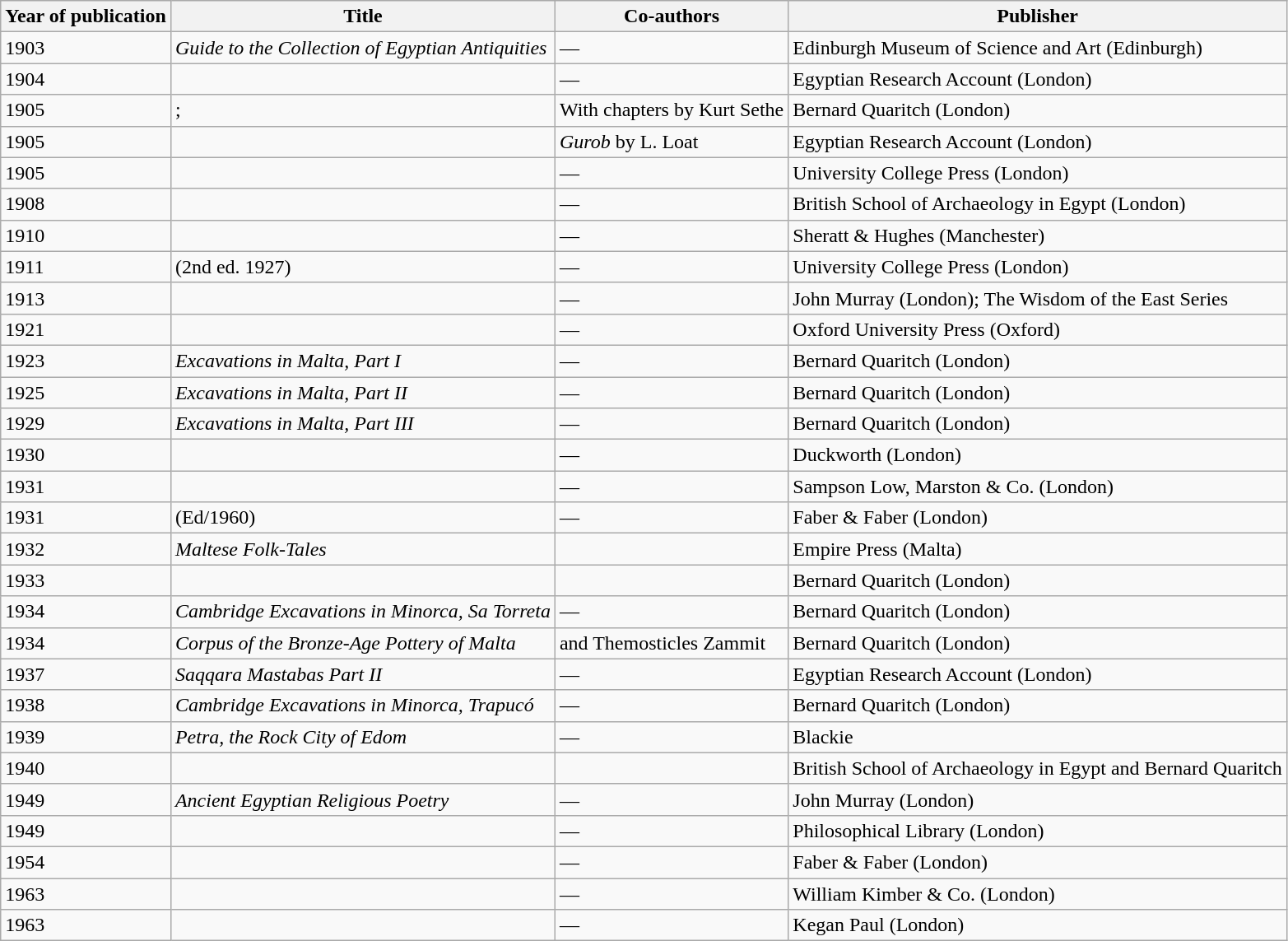<table class="wikitable sortable">
<tr>
<th>Year of publication</th>
<th>Title</th>
<th>Co-authors</th>
<th>Publisher</th>
</tr>
<tr>
<td>1903</td>
<td><em>Guide to the Collection of Egyptian Antiquities</em></td>
<td>—</td>
<td>Edinburgh Museum of Science and Art (Edinburgh)</td>
</tr>
<tr>
<td>1904</td>
<td></td>
<td>—</td>
<td>Egyptian Research Account (London)</td>
</tr>
<tr>
<td>1905</td>
<td>; </td>
<td>With chapters by Kurt Sethe</td>
<td>Bernard Quaritch (London)</td>
</tr>
<tr>
<td>1905</td>
<td></td>
<td><em>Gurob</em> by L. Loat</td>
<td>Egyptian Research Account (London)</td>
</tr>
<tr>
<td>1905</td>
<td></td>
<td>—</td>
<td>University College Press (London)</td>
</tr>
<tr>
<td>1908</td>
<td></td>
<td>—</td>
<td>British School of Archaeology in Egypt (London)</td>
</tr>
<tr>
<td>1910</td>
<td></td>
<td>—</td>
<td>Sheratt & Hughes (Manchester)</td>
</tr>
<tr>
<td>1911</td>
<td> (2nd ed. 1927)</td>
<td>—</td>
<td>University College Press (London)</td>
</tr>
<tr>
<td>1913</td>
<td></td>
<td>—</td>
<td>John Murray (London); The Wisdom of the East Series</td>
</tr>
<tr>
<td>1921</td>
<td></td>
<td>—</td>
<td>Oxford University Press (Oxford)</td>
</tr>
<tr>
<td>1923</td>
<td><em>Excavations in Malta, Part I</em></td>
<td>—</td>
<td>Bernard Quaritch (London)</td>
</tr>
<tr>
<td>1925</td>
<td><em>Excavations in Malta, Part II</em></td>
<td>—</td>
<td>Bernard Quaritch (London)</td>
</tr>
<tr>
<td>1929</td>
<td><em>Excavations in Malta, Part III</em></td>
<td>—</td>
<td>Bernard Quaritch (London)</td>
</tr>
<tr>
<td>1930</td>
<td></td>
<td>—</td>
<td>Duckworth (London)</td>
</tr>
<tr>
<td>1931</td>
<td></td>
<td>—</td>
<td>Sampson Low, Marston & Co. (London)</td>
</tr>
<tr>
<td>1931</td>
<td> (Ed/1960)</td>
<td>—</td>
<td>Faber & Faber (London)</td>
</tr>
<tr>
<td>1932</td>
<td><em>Maltese Folk-Tales</em></td>
<td></td>
<td>Empire Press (Malta)</td>
</tr>
<tr>
<td>1933</td>
<td></td>
<td></td>
<td>Bernard Quaritch (London)</td>
</tr>
<tr>
<td>1934</td>
<td><em>Cambridge Excavations in Minorca, Sa Torreta</em></td>
<td>—</td>
<td>Bernard Quaritch (London)</td>
</tr>
<tr>
<td>1934</td>
<td><em>Corpus of the Bronze-Age Pottery of Malta</em></td>
<td> and Themosticles Zammit</td>
<td>Bernard Quaritch (London)</td>
</tr>
<tr>
<td>1937</td>
<td><em>Saqqara Mastabas Part II</em></td>
<td>—</td>
<td>Egyptian Research Account (London)</td>
</tr>
<tr>
<td>1938</td>
<td><em>Cambridge Excavations in Minorca, Trapucó</em></td>
<td>—</td>
<td>Bernard Quaritch (London)</td>
</tr>
<tr>
<td>1939</td>
<td><em>Petra, the Rock City of Edom</em></td>
<td>—</td>
<td>Blackie</td>
</tr>
<tr>
<td>1940</td>
<td></td>
<td></td>
<td>British School of Archaeology in Egypt and Bernard Quaritch</td>
</tr>
<tr>
<td>1949</td>
<td><em>Ancient Egyptian Religious Poetry</em></td>
<td>—</td>
<td>John Murray (London)</td>
</tr>
<tr>
<td>1949</td>
<td></td>
<td>—</td>
<td>Philosophical Library (London)</td>
</tr>
<tr>
<td>1954</td>
<td></td>
<td>—</td>
<td>Faber & Faber (London)</td>
</tr>
<tr>
<td>1963</td>
<td></td>
<td>—</td>
<td>William Kimber & Co. (London)</td>
</tr>
<tr>
<td>1963</td>
<td></td>
<td>—</td>
<td>Kegan Paul (London)</td>
</tr>
</table>
